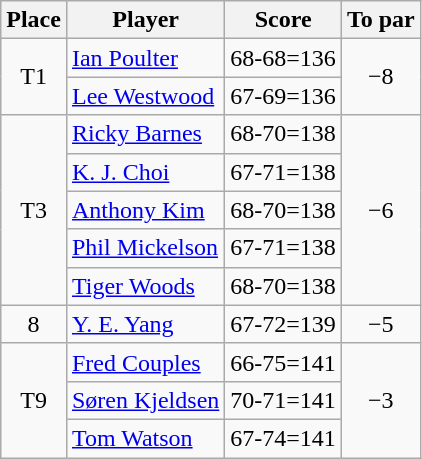<table class="wikitable">
<tr>
<th>Place</th>
<th>Player</th>
<th>Score</th>
<th>To par</th>
</tr>
<tr>
<td rowspan="2" align=center>T1</td>
<td> <a href='#'>Ian Poulter</a></td>
<td>68-68=136</td>
<td rowspan="2" align=center>−8</td>
</tr>
<tr>
<td> <a href='#'>Lee Westwood</a></td>
<td>67-69=136</td>
</tr>
<tr>
<td rowspan="5" align=center>T3</td>
<td> <a href='#'>Ricky Barnes</a></td>
<td>68-70=138</td>
<td rowspan="5" align=center>−6</td>
</tr>
<tr>
<td> <a href='#'>K. J. Choi</a></td>
<td>67-71=138</td>
</tr>
<tr>
<td> <a href='#'>Anthony Kim</a></td>
<td>68-70=138</td>
</tr>
<tr>
<td> <a href='#'>Phil Mickelson</a></td>
<td>67-71=138</td>
</tr>
<tr>
<td> <a href='#'>Tiger Woods</a></td>
<td>68-70=138</td>
</tr>
<tr>
<td align=center>8</td>
<td> <a href='#'>Y. E. Yang</a></td>
<td align=center>67-72=139</td>
<td align=center>−5</td>
</tr>
<tr>
<td rowspan="3" align=center>T9</td>
<td> <a href='#'>Fred Couples</a></td>
<td>66-75=141</td>
<td rowspan="3" align=center>−3</td>
</tr>
<tr>
<td> <a href='#'>Søren Kjeldsen</a></td>
<td>70-71=141</td>
</tr>
<tr>
<td> <a href='#'>Tom Watson</a></td>
<td>67-74=141</td>
</tr>
</table>
